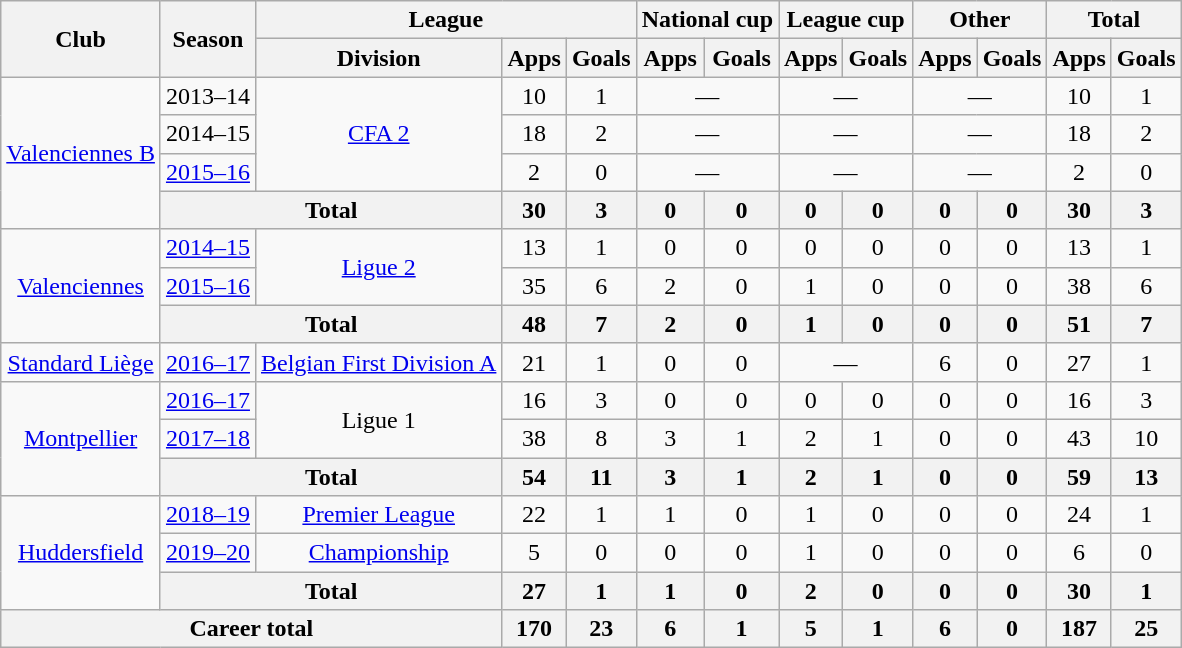<table class="wikitable" style="text-align: center">
<tr>
<th rowspan="2">Club</th>
<th rowspan="2">Season</th>
<th colspan="3">League</th>
<th colspan="2">National cup</th>
<th colspan="2">League cup</th>
<th colspan="2">Other</th>
<th colspan="2">Total</th>
</tr>
<tr>
<th>Division</th>
<th>Apps</th>
<th>Goals</th>
<th>Apps</th>
<th>Goals</th>
<th>Apps</th>
<th>Goals</th>
<th>Apps</th>
<th>Goals</th>
<th>Apps</th>
<th>Goals</th>
</tr>
<tr>
<td rowspan="4"><a href='#'>Valenciennes B</a></td>
<td>2013–14</td>
<td rowspan="3"><a href='#'>CFA 2</a></td>
<td>10</td>
<td>1</td>
<td colspan="2">—</td>
<td colspan="2">—</td>
<td colspan="2">—</td>
<td>10</td>
<td>1</td>
</tr>
<tr>
<td>2014–15</td>
<td>18</td>
<td>2</td>
<td colspan="2">—</td>
<td colspan="2">—</td>
<td colspan="2">—</td>
<td>18</td>
<td>2</td>
</tr>
<tr>
<td><a href='#'>2015–16</a></td>
<td>2</td>
<td>0</td>
<td colspan="2">—</td>
<td colspan="2">—</td>
<td colspan="2">—</td>
<td>2</td>
<td>0</td>
</tr>
<tr>
<th colspan="2">Total</th>
<th>30</th>
<th>3</th>
<th>0</th>
<th>0</th>
<th>0</th>
<th>0</th>
<th>0</th>
<th>0</th>
<th>30</th>
<th>3</th>
</tr>
<tr>
<td rowspan="3"><a href='#'>Valenciennes</a></td>
<td><a href='#'>2014–15</a></td>
<td rowspan="2"><a href='#'>Ligue 2</a></td>
<td>13</td>
<td>1</td>
<td>0</td>
<td>0</td>
<td>0</td>
<td>0</td>
<td>0</td>
<td>0</td>
<td>13</td>
<td>1</td>
</tr>
<tr>
<td><a href='#'>2015–16</a></td>
<td>35</td>
<td>6</td>
<td>2</td>
<td>0</td>
<td>1</td>
<td>0</td>
<td>0</td>
<td>0</td>
<td>38</td>
<td>6</td>
</tr>
<tr>
<th colspan="2">Total</th>
<th>48</th>
<th>7</th>
<th>2</th>
<th>0</th>
<th>1</th>
<th>0</th>
<th>0</th>
<th>0</th>
<th>51</th>
<th>7</th>
</tr>
<tr>
<td><a href='#'>Standard Liège</a></td>
<td><a href='#'>2016–17</a></td>
<td><a href='#'>Belgian First Division A</a></td>
<td>21</td>
<td>1</td>
<td>0</td>
<td>0</td>
<td colspan="2">—</td>
<td>6</td>
<td>0</td>
<td>27</td>
<td>1</td>
</tr>
<tr>
<td rowspan="3"><a href='#'>Montpellier</a></td>
<td><a href='#'>2016–17</a></td>
<td rowspan="2">Ligue 1</td>
<td>16</td>
<td>3</td>
<td>0</td>
<td>0</td>
<td>0</td>
<td>0</td>
<td>0</td>
<td>0</td>
<td>16</td>
<td>3</td>
</tr>
<tr>
<td><a href='#'>2017–18</a></td>
<td>38</td>
<td>8</td>
<td>3</td>
<td>1</td>
<td>2</td>
<td>1</td>
<td>0</td>
<td>0</td>
<td>43</td>
<td>10</td>
</tr>
<tr>
<th colspan="2">Total</th>
<th>54</th>
<th>11</th>
<th>3</th>
<th>1</th>
<th>2</th>
<th>1</th>
<th>0</th>
<th>0</th>
<th>59</th>
<th>13</th>
</tr>
<tr>
<td rowspan="3"><a href='#'>Huddersfield</a></td>
<td><a href='#'>2018–19</a></td>
<td><a href='#'>Premier League</a></td>
<td>22</td>
<td>1</td>
<td>1</td>
<td>0</td>
<td>1</td>
<td>0</td>
<td>0</td>
<td>0</td>
<td>24</td>
<td>1</td>
</tr>
<tr>
<td><a href='#'>2019–20</a></td>
<td><a href='#'>Championship</a></td>
<td>5</td>
<td>0</td>
<td>0</td>
<td>0</td>
<td>1</td>
<td>0</td>
<td>0</td>
<td>0</td>
<td>6</td>
<td>0</td>
</tr>
<tr>
<th colspan="2">Total</th>
<th>27</th>
<th>1</th>
<th>1</th>
<th>0</th>
<th>2</th>
<th>0</th>
<th>0</th>
<th>0</th>
<th>30</th>
<th>1</th>
</tr>
<tr>
<th colspan="3">Career total</th>
<th>170</th>
<th>23</th>
<th>6</th>
<th>1</th>
<th>5</th>
<th>1</th>
<th>6</th>
<th>0</th>
<th>187</th>
<th>25</th>
</tr>
</table>
